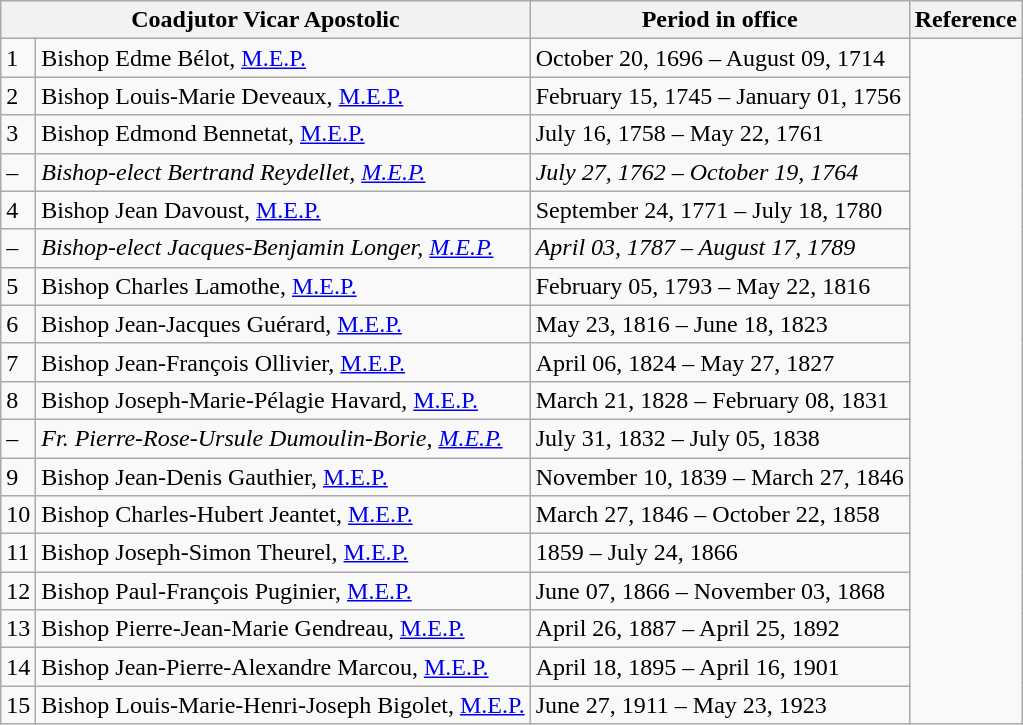<table class="wikitable">
<tr>
<th colspan="2">Coadjutor Vicar Apostolic</th>
<th>Period in office</th>
<th>Reference</th>
</tr>
<tr>
<td>1</td>
<td>Bishop Edme Bélot, <a href='#'>M.E.P.</a></td>
<td>October 20, 1696 – August 09, 1714</td>
<td rowspan=18></td>
</tr>
<tr>
<td>2</td>
<td>Bishop Louis-Marie Deveaux, <a href='#'>M.E.P.</a></td>
<td>February 15, 1745 – January 01, 1756</td>
</tr>
<tr>
<td>3</td>
<td>Bishop Edmond Bennetat, <a href='#'>M.E.P.</a></td>
<td>July 16, 1758 – May 22, 1761</td>
</tr>
<tr>
<td>–</td>
<td><em>Bishop-elect Bertrand Reydellet, <a href='#'>M.E.P.</a></em></td>
<td><em>July 27, 1762 – October 19, 1764</em></td>
</tr>
<tr>
<td>4</td>
<td>Bishop Jean Davoust, <a href='#'>M.E.P.</a></td>
<td>September 24, 1771 – July 18, 1780</td>
</tr>
<tr>
<td>–</td>
<td><em>Bishop-elect Jacques-Benjamin Longer, <a href='#'>M.E.P.</a></em></td>
<td><em>April 03, 1787 – August 17, 1789</em></td>
</tr>
<tr>
<td>5</td>
<td>Bishop Charles Lamothe, <a href='#'>M.E.P.</a></td>
<td>February 05, 1793 – May 22, 1816</td>
</tr>
<tr>
<td>6</td>
<td>Bishop Jean-Jacques Guérard, <a href='#'>M.E.P.</a></td>
<td>May 23, 1816 – June 18, 1823</td>
</tr>
<tr>
<td>7</td>
<td>Bishop Jean-François Ollivier, <a href='#'>M.E.P.</a></td>
<td>April 06, 1824 – May 27, 1827</td>
</tr>
<tr>
<td>8</td>
<td>Bishop Joseph-Marie-Pélagie Havard, <a href='#'>M.E.P.</a></td>
<td>March 21, 1828 – February 08, 1831</td>
</tr>
<tr>
<td>–</td>
<td><em>Fr. Pierre-Rose-Ursule Dumoulin-Borie, <a href='#'>M.E.P.</a></em></td>
<td>July 31, 1832 – July 05, 1838</td>
</tr>
<tr>
<td>9</td>
<td>Bishop Jean-Denis Gauthier, <a href='#'>M.E.P.</a></td>
<td>November 10, 1839 – March 27, 1846</td>
</tr>
<tr>
<td>10</td>
<td>Bishop Charles-Hubert Jeantet, <a href='#'>M.E.P.</a></td>
<td>March 27, 1846 – October 22, 1858</td>
</tr>
<tr>
<td>11</td>
<td>Bishop Joseph-Simon Theurel, <a href='#'>M.E.P.</a></td>
<td>1859 – July 24, 1866</td>
</tr>
<tr>
<td>12</td>
<td>Bishop Paul-François Puginier, <a href='#'>M.E.P.</a></td>
<td>June 07, 1866 – November 03, 1868</td>
</tr>
<tr>
<td>13</td>
<td>Bishop Pierre-Jean-Marie Gendreau, <a href='#'>M.E.P.</a></td>
<td>April 26, 1887 – April 25, 1892</td>
</tr>
<tr>
<td>14</td>
<td>Bishop Jean-Pierre-Alexandre Marcou, <a href='#'>M.E.P.</a></td>
<td>April 18, 1895 – April 16, 1901</td>
</tr>
<tr>
<td>15</td>
<td>Bishop Louis-Marie-Henri-Joseph Bigolet, <a href='#'>M.E.P.</a></td>
<td>June 27, 1911 – May 23, 1923</td>
</tr>
</table>
